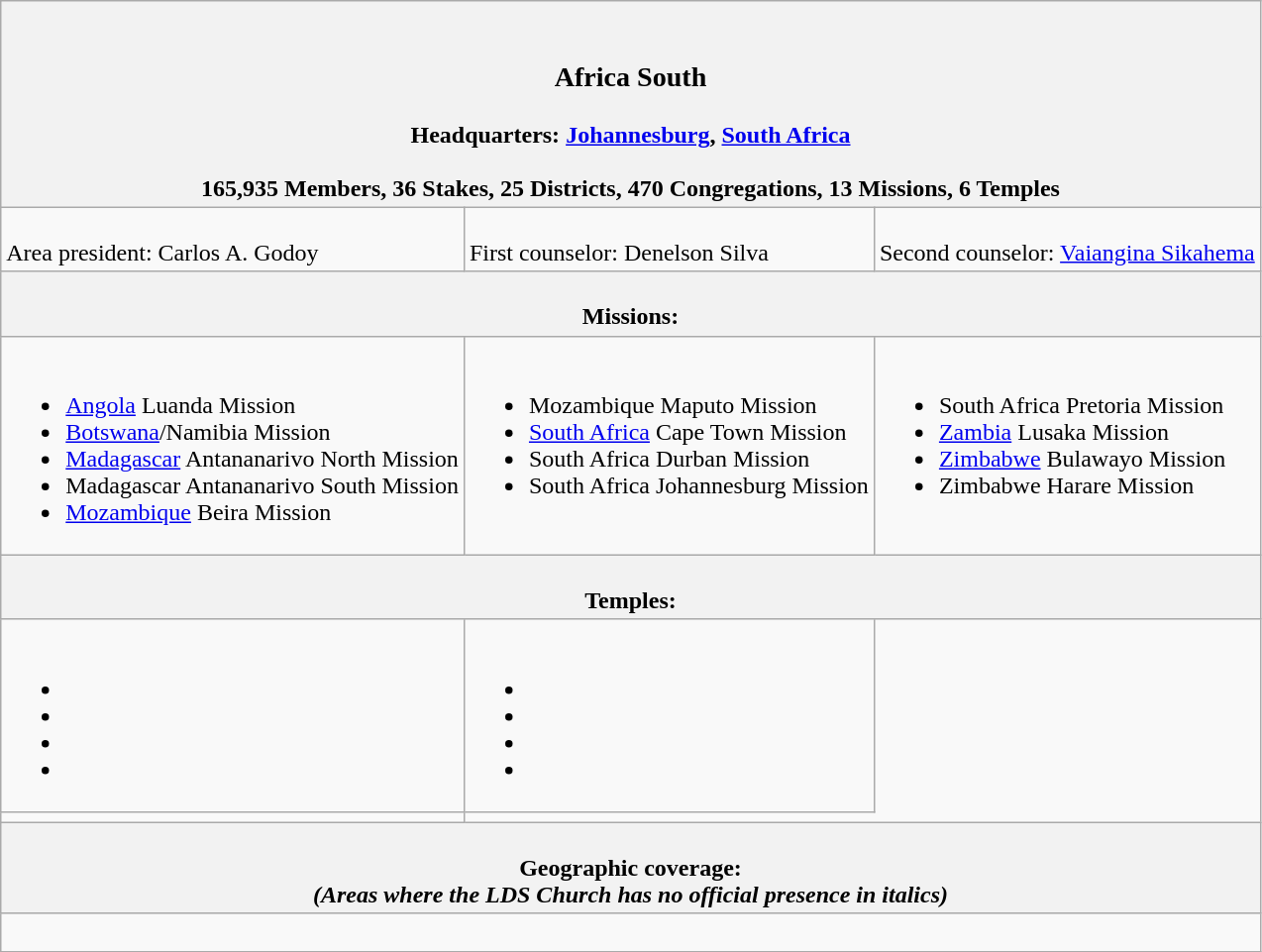<table class=wikitable>
<tr>
<th colspan=3><br><h3>Africa South</h3>Headquarters: <a href='#'>Johannesburg</a>, <a href='#'>South Africa</a><br><br>165,935 Members, 36 Stakes, 25 Districts, 470 Congregations, 13 Missions, 6 Temples</th>
</tr>
<tr>
<td style="vertical-align:top"><br>Area president: Carlos A. Godoy</td>
<td style="vertical-align:top"><br>First counselor: Denelson Silva</td>
<td style="vertical-align:top"><br>Second counselor: <a href='#'>Vaiangina Sikahema</a></td>
</tr>
<tr>
<th colspan=3><br>Missions:</th>
</tr>
<tr>
<td style="vertical-align:top"><br><ul><li><a href='#'>Angola</a> Luanda Mission</li><li><a href='#'>Botswana</a>/Namibia Mission</li><li><a href='#'>Madagascar</a> Antananarivo North Mission</li><li>Madagascar Antananarivo South Mission</li><li><a href='#'>Mozambique</a> Beira Mission</li></ul></td>
<td style="vertical-align:top"><br><ul><li>Mozambique Maputo Mission</li><li><a href='#'>South Africa</a> Cape Town Mission</li><li>South Africa Durban Mission</li><li>South Africa Johannesburg Mission</li></ul></td>
<td style="vertical-align:top"><br><ul><li>South Africa Pretoria Mission</li><li><a href='#'>Zambia</a> Lusaka Mission</li><li><a href='#'>Zimbabwe</a> Bulawayo Mission</li><li>Zimbabwe Harare Mission</li></ul></td>
</tr>
<tr>
<th colspan=3><br>Temples:</th>
</tr>
<tr>
<td style="vertical-align:top"><br><ul><li></li><li></li><li></li><li></li></ul></td>
<td style="vertical-align:top"><br><ul><li></li><li></li><li></li><li></li></ul></td>
</tr>
<tr>
<td style="vertical-align:top"></td>
</tr>
<tr>
<th colspan=3><br>Geographic coverage:<br><em>(Areas where the LDS Church has no official presence in italics)</em></th>
</tr>
<tr>
<td style="vertical-align:top" colspan=3><br></td>
</tr>
</table>
